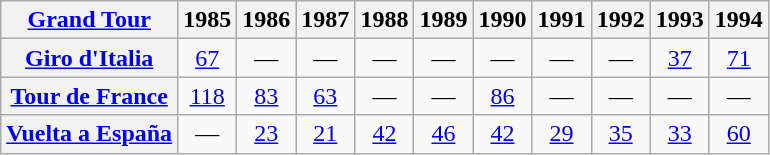<table class="wikitable plainrowheaders">
<tr>
<th scope="col"><a href='#'>Grand Tour</a></th>
<th scope="col">1985</th>
<th scope="col">1986</th>
<th scope="col">1987</th>
<th scope="col">1988</th>
<th scope="col">1989</th>
<th scope="col">1990</th>
<th scope="col">1991</th>
<th scope="col">1992</th>
<th scope="col">1993</th>
<th scope="col">1994</th>
</tr>
<tr style="text-align:center;">
<th scope="row"> <a href='#'>Giro d'Italia</a></th>
<td><a href='#'>67</a></td>
<td>—</td>
<td>—</td>
<td>—</td>
<td>—</td>
<td>—</td>
<td>—</td>
<td>—</td>
<td><a href='#'>37</a></td>
<td><a href='#'>71</a></td>
</tr>
<tr style="text-align:center;">
<th scope="row"> <a href='#'>Tour de France</a></th>
<td><a href='#'>118</a></td>
<td><a href='#'>83</a></td>
<td><a href='#'>63</a></td>
<td>—</td>
<td>—</td>
<td><a href='#'>86</a></td>
<td>—</td>
<td>—</td>
<td>—</td>
<td>—</td>
</tr>
<tr style="text-align:center;">
<th scope="row"> <a href='#'>Vuelta a España</a></th>
<td>—</td>
<td><a href='#'>23</a></td>
<td><a href='#'>21</a></td>
<td><a href='#'>42</a></td>
<td><a href='#'>46</a></td>
<td><a href='#'>42</a></td>
<td><a href='#'>29</a></td>
<td><a href='#'>35</a></td>
<td><a href='#'>33</a></td>
<td><a href='#'>60</a></td>
</tr>
</table>
